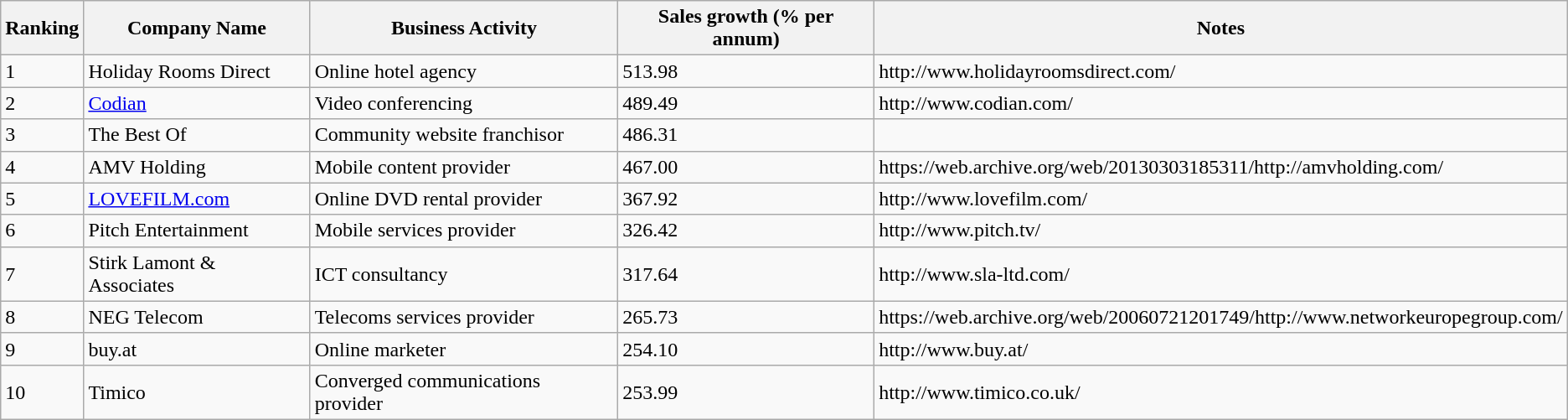<table class="wikitable sortable">
<tr>
<th>Ranking</th>
<th>Company Name</th>
<th>Business Activity</th>
<th>Sales growth (% per annum)</th>
<th>Notes</th>
</tr>
<tr>
<td>1</td>
<td>Holiday Rooms Direct</td>
<td>Online hotel agency</td>
<td>513.98</td>
<td>http://www.holidayroomsdirect.com/</td>
</tr>
<tr>
<td>2</td>
<td><a href='#'>Codian</a></td>
<td>Video conferencing</td>
<td>489.49</td>
<td>http://www.codian.com/</td>
</tr>
<tr>
<td>3</td>
<td>The Best Of</td>
<td>Community website franchisor</td>
<td>486.31</td>
<td></td>
</tr>
<tr>
<td>4</td>
<td>AMV Holding</td>
<td>Mobile content provider</td>
<td>467.00</td>
<td>https://web.archive.org/web/20130303185311/http://amvholding.com/</td>
</tr>
<tr>
<td>5</td>
<td><a href='#'>LOVEFILM.com</a></td>
<td>Online DVD rental provider</td>
<td>367.92</td>
<td>http://www.lovefilm.com/</td>
</tr>
<tr>
<td>6</td>
<td>Pitch Entertainment</td>
<td>Mobile services provider</td>
<td>326.42</td>
<td>http://www.pitch.tv/</td>
</tr>
<tr>
<td>7</td>
<td>Stirk Lamont & Associates</td>
<td>ICT consultancy</td>
<td>317.64</td>
<td>http://www.sla-ltd.com/</td>
</tr>
<tr>
<td>8</td>
<td>NEG Telecom</td>
<td>Telecoms services provider</td>
<td>265.73</td>
<td>https://web.archive.org/web/20060721201749/http://www.networkeuropegroup.com/</td>
</tr>
<tr>
<td>9</td>
<td>buy.at</td>
<td>Online marketer</td>
<td>254.10</td>
<td>http://www.buy.at/</td>
</tr>
<tr>
<td>10</td>
<td>Timico</td>
<td>Converged communications provider</td>
<td>253.99</td>
<td>http://www.timico.co.uk/</td>
</tr>
</table>
